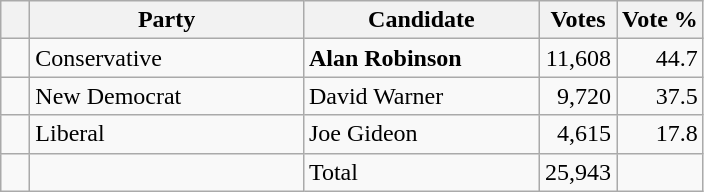<table class="wikitable">
<tr>
<th></th>
<th scope="col" width="175">Party</th>
<th scope="col" width="150">Candidate</th>
<th>Votes</th>
<th>Vote %</th>
</tr>
<tr>
<td>   </td>
<td>Conservative</td>
<td><strong>Alan Robinson</strong></td>
<td align=right>11,608</td>
<td align=right>44.7</td>
</tr>
<tr>
<td>   </td>
<td>New Democrat</td>
<td>David Warner</td>
<td align=right>9,720</td>
<td align=right>37.5</td>
</tr>
<tr |>
<td>   </td>
<td>Liberal</td>
<td>Joe Gideon</td>
<td align=right>4,615</td>
<td align=right>17.8</td>
</tr>
<tr>
<td></td>
<td></td>
<td>Total</td>
<td align=right>25,943</td>
<td></td>
</tr>
</table>
